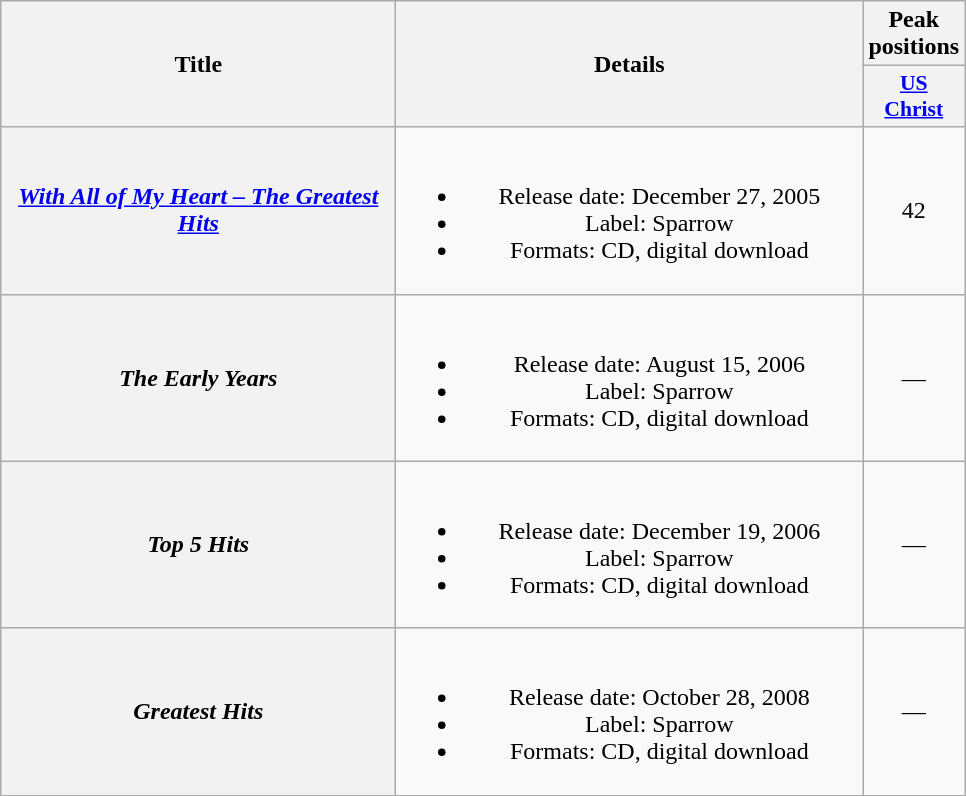<table class="wikitable plainrowheaders" style="text-align:center;">
<tr>
<th scope="col" rowspan="2" style="width:16em;">Title</th>
<th scope="col" rowspan="2" style="width:19em;">Details</th>
<th scope="col" colspan="1">Peak positions</th>
</tr>
<tr>
<th style="width:3em; font-size:90%"><a href='#'>US <br>Christ</a><br></th>
</tr>
<tr>
<th scope="row"><em><a href='#'>With All of My Heart – The Greatest Hits</a></em></th>
<td><br><ul><li>Release date: December 27, 2005</li><li>Label: Sparrow</li><li>Formats: CD, digital download</li></ul></td>
<td>42</td>
</tr>
<tr>
<th scope="row"><em>The Early Years</em></th>
<td><br><ul><li>Release date: August 15, 2006</li><li>Label: Sparrow</li><li>Formats: CD, digital download</li></ul></td>
<td>—</td>
</tr>
<tr>
<th scope="row"><em>Top 5 Hits</em></th>
<td><br><ul><li>Release date:  December 19, 2006</li><li>Label: Sparrow</li><li>Formats: CD, digital download</li></ul></td>
<td>—</td>
</tr>
<tr>
<th scope="row"><em>Greatest Hits</em></th>
<td><br><ul><li>Release date:  October 28, 2008</li><li>Label: Sparrow</li><li>Formats: CD, digital download</li></ul></td>
<td>—</td>
</tr>
</table>
